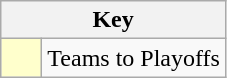<table class="wikitable" style="text-align: center;">
<tr>
<th colspan=2>Key</th>
</tr>
<tr>
<td style="background:#ffffcc; width:20px;"></td>
<td align=left>Teams to Playoffs</td>
</tr>
</table>
